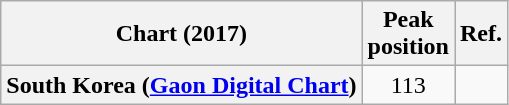<table class="wikitable sortable plainrowheaders" style="text-align:center;">
<tr>
<th>Chart (2017)</th>
<th>Peak<br>position</th>
<th>Ref.</th>
</tr>
<tr>
<th scope="row">South Korea (<a href='#'>Gaon Digital Chart</a>)</th>
<td>113</td>
<td></td>
</tr>
</table>
